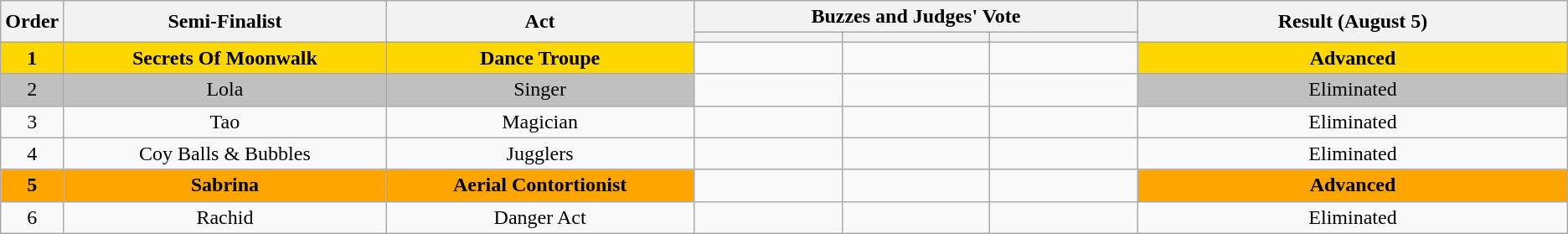<table class="wikitable plainrowheaders sortable" style="text-align:center">
<tr>
<th scope="col" rowspan="2" style="width:1em;">Order</th>
<th scope="col" rowspan="2" class="unsortable" style="width:17em;">Semi-Finalist</th>
<th scope="col" rowspan="2" class="unsortable" style="width:16em;">Act</th>
<th scope="col" colspan="3" class="unsortable" style="width:24em;">Buzzes and Judges' Vote</th>
<th scope="col" rowspan="2" style="width:23em;">Result (August 5)</th>
</tr>
<tr>
<th scope="col" class="unsortable" style="width:6em;"></th>
<th scope="col" class="unsortable" style="width:6em;"></th>
<th scope="col" class="unsortable" style="width:6em;"></th>
</tr>
<tr>
<td style="background:gold"><strong>1</strong></td>
<td style="background:gold"><strong>Secrets Of Moonwalk</strong></td>
<td style="background:gold"><strong>Dance Troupe</strong></td>
<td></td>
<td></td>
<td></td>
<td style="background:gold"><strong>Advanced</strong></td>
</tr>
<tr>
<td style="background:silver;">2</td>
<td style="background:silver;">Lola</td>
<td style="background:silver;">Singer</td>
<td style="text-align: center;"></td>
<td></td>
<td></td>
<td style="background:silver;">Eliminated</td>
</tr>
<tr>
<td>3</td>
<td>Tao</td>
<td>Magician</td>
<td style="text-align:center;"></td>
<td></td>
<td></td>
<td>Eliminated</td>
</tr>
<tr>
<td>4</td>
<td>Coy Balls & Bubbles</td>
<td>Jugglers</td>
<td style="text-align:center;"></td>
<td style="text-align:center;"></td>
<td style="text-align:center;"></td>
<td>Eliminated</td>
</tr>
<tr>
<td style="background:orange"><strong>5</strong></td>
<td style="background:orange"><strong>Sabrina</strong></td>
<td style="background:orange"><strong>Aerial Contortionist</strong></td>
<td style="text-align: center;"></td>
<td></td>
<td style="text-align: center;"></td>
<td style="background:orange"><strong>Advanced</strong></td>
</tr>
<tr>
<td>6</td>
<td>Rachid</td>
<td>Danger Act</td>
<td style="text-align:center;"></td>
<td style="text-align:center;"></td>
<td></td>
<td>Eliminated</td>
</tr>
</table>
